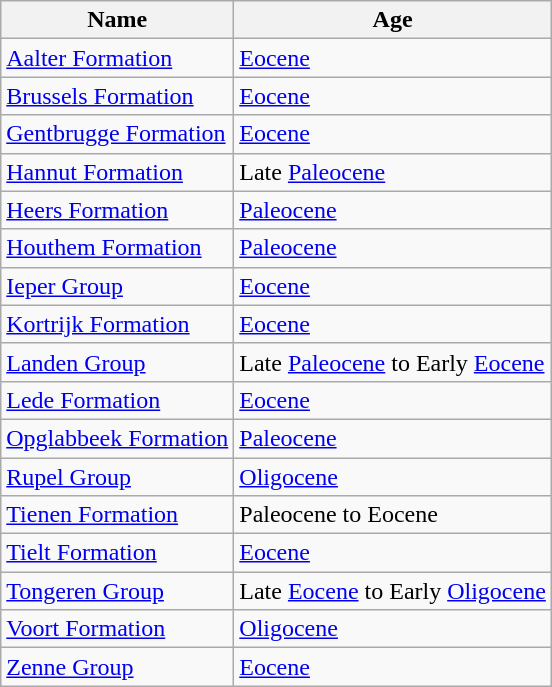<table class="wikitable" border="1">
<tr>
<th>Name</th>
<th>Age</th>
</tr>
<tr>
<td><a href='#'>Aalter Formation</a></td>
<td><a href='#'>Eocene</a></td>
</tr>
<tr>
<td><a href='#'>Brussels Formation</a></td>
<td><a href='#'>Eocene</a></td>
</tr>
<tr>
<td><a href='#'>Gentbrugge Formation</a></td>
<td><a href='#'>Eocene</a></td>
</tr>
<tr>
<td><a href='#'>Hannut Formation</a></td>
<td>Late <a href='#'>Paleocene</a></td>
</tr>
<tr>
<td><a href='#'>Heers Formation</a></td>
<td><a href='#'>Paleocene</a></td>
</tr>
<tr>
<td><a href='#'>Houthem Formation</a></td>
<td><a href='#'>Paleocene</a></td>
</tr>
<tr>
<td><a href='#'>Ieper Group</a></td>
<td><a href='#'>Eocene</a></td>
</tr>
<tr>
<td><a href='#'>Kortrijk Formation</a></td>
<td><a href='#'>Eocene</a></td>
</tr>
<tr>
<td><a href='#'>Landen Group</a></td>
<td>Late <a href='#'>Paleocene</a> to Early <a href='#'>Eocene</a></td>
</tr>
<tr>
<td><a href='#'>Lede Formation</a></td>
<td><a href='#'>Eocene</a></td>
</tr>
<tr>
<td><a href='#'>Opglabbeek Formation</a></td>
<td><a href='#'>Paleocene</a></td>
</tr>
<tr>
<td><a href='#'>Rupel Group</a></td>
<td><a href='#'>Oligocene</a></td>
</tr>
<tr>
<td><a href='#'>Tienen Formation</a></td>
<td>Paleocene to Eocene</td>
</tr>
<tr>
<td><a href='#'>Tielt Formation</a></td>
<td><a href='#'>Eocene</a></td>
</tr>
<tr>
<td><a href='#'>Tongeren Group</a></td>
<td>Late <a href='#'>Eocene</a> to Early <a href='#'>Oligocene</a></td>
</tr>
<tr>
<td><a href='#'>Voort Formation</a></td>
<td><a href='#'>Oligocene</a></td>
</tr>
<tr>
<td><a href='#'>Zenne Group</a></td>
<td><a href='#'>Eocene</a></td>
</tr>
</table>
